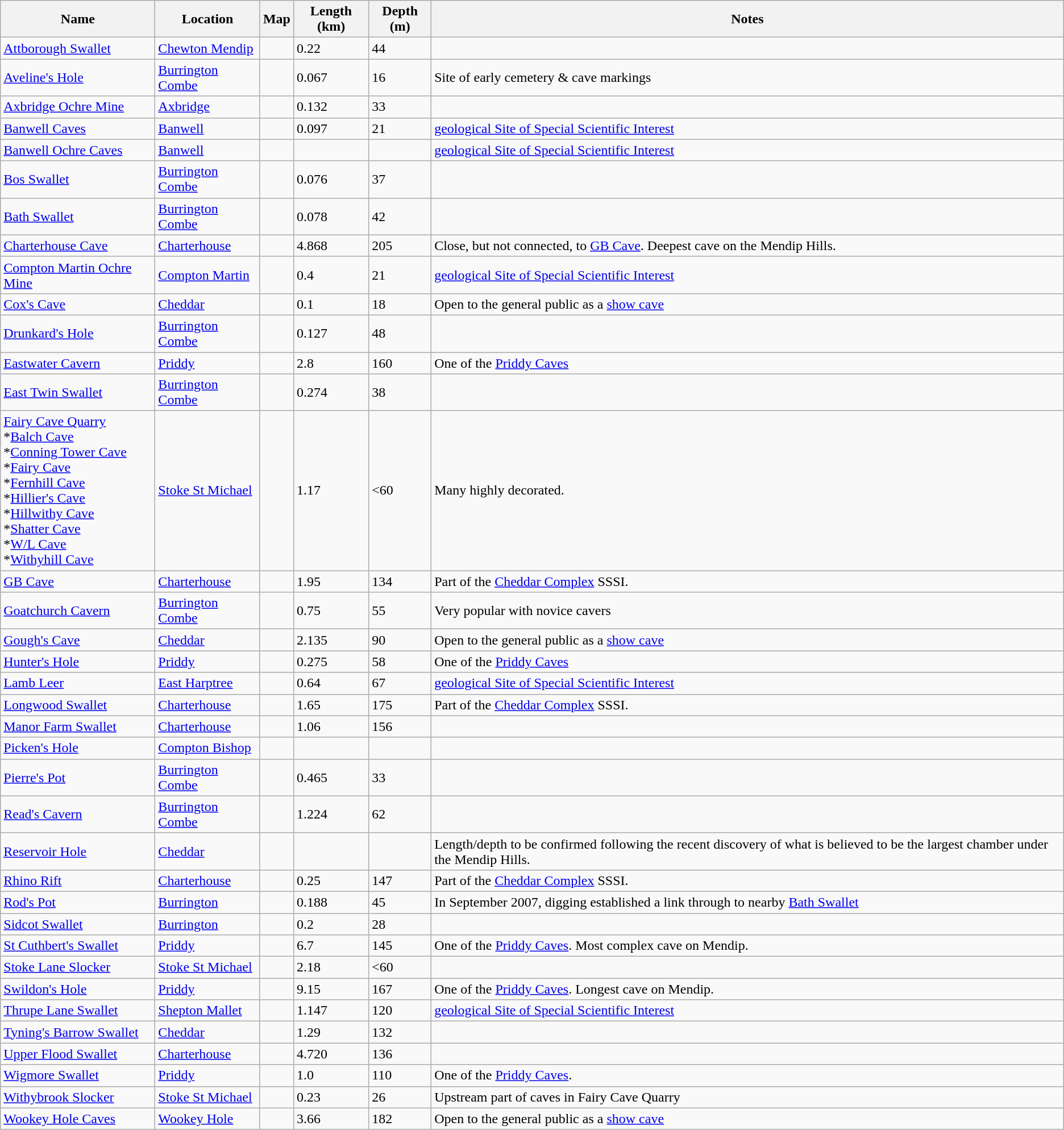<table class="wikitable">
<tr>
<th>Name</th>
<th>Location</th>
<th>Map</th>
<th>Length (km)</th>
<th>Depth (m)</th>
<th>Notes</th>
</tr>
<tr>
<td><a href='#'>Attborough Swallet</a></td>
<td><a href='#'>Chewton Mendip</a></td>
<td></td>
<td>0.22</td>
<td>44</td>
<td></td>
</tr>
<tr>
<td><a href='#'>Aveline's Hole</a></td>
<td><a href='#'>Burrington Combe</a></td>
<td></td>
<td>0.067</td>
<td>16</td>
<td>Site of early cemetery & cave markings</td>
</tr>
<tr>
<td><a href='#'>Axbridge Ochre Mine</a></td>
<td><a href='#'>Axbridge</a></td>
<td></td>
<td>0.132</td>
<td>33</td>
<td></td>
</tr>
<tr>
<td><a href='#'>Banwell Caves</a></td>
<td><a href='#'>Banwell</a></td>
<td></td>
<td>0.097</td>
<td>21</td>
<td><a href='#'>geological Site of Special Scientific Interest</a></td>
</tr>
<tr>
<td><a href='#'>Banwell Ochre Caves</a></td>
<td><a href='#'>Banwell</a></td>
<td></td>
<td></td>
<td></td>
<td><a href='#'>geological Site of Special Scientific Interest</a></td>
</tr>
<tr>
<td><a href='#'>Bos Swallet</a></td>
<td><a href='#'>Burrington Combe</a></td>
<td></td>
<td>0.076</td>
<td>37</td>
<td></td>
</tr>
<tr>
<td><a href='#'>Bath Swallet</a></td>
<td><a href='#'>Burrington Combe</a></td>
<td></td>
<td>0.078</td>
<td>42</td>
<td></td>
</tr>
<tr>
<td><a href='#'>Charterhouse Cave</a></td>
<td><a href='#'>Charterhouse</a></td>
<td></td>
<td>4.868</td>
<td>205</td>
<td>Close, but not connected, to <a href='#'>GB Cave</a>. Deepest cave on the Mendip Hills.</td>
</tr>
<tr>
<td><a href='#'>Compton Martin Ochre Mine</a></td>
<td><a href='#'>Compton Martin</a></td>
<td></td>
<td>0.4</td>
<td>21</td>
<td><a href='#'>geological Site of Special Scientific Interest</a></td>
</tr>
<tr>
<td><a href='#'>Cox's Cave</a></td>
<td><a href='#'>Cheddar</a></td>
<td></td>
<td>0.1</td>
<td>18</td>
<td>Open to the general public as a <a href='#'>show cave</a></td>
</tr>
<tr>
<td><a href='#'>Drunkard's Hole</a></td>
<td><a href='#'>Burrington Combe</a></td>
<td></td>
<td>0.127</td>
<td>48</td>
<td></td>
</tr>
<tr>
<td><a href='#'>Eastwater Cavern</a></td>
<td><a href='#'>Priddy</a></td>
<td></td>
<td>2.8</td>
<td>160</td>
<td>One of the <a href='#'>Priddy Caves</a></td>
</tr>
<tr>
<td><a href='#'>East Twin Swallet</a></td>
<td><a href='#'>Burrington Combe</a></td>
<td></td>
<td>0.274</td>
<td>38</td>
</tr>
<tr>
<td><a href='#'>Fairy Cave Quarry</a> <br>*<a href='#'>Balch Cave</a><br>*<a href='#'>Conning Tower Cave</a><br>*<a href='#'>Fairy Cave</a><br>*<a href='#'>Fernhill Cave</a> <br>*<a href='#'>Hillier's Cave</a> <br>*<a href='#'>Hillwithy Cave</a><br>*<a href='#'>Shatter Cave</a><br>*<a href='#'>W/L Cave</a><br>*<a href='#'>Withyhill Cave</a></td>
<td><a href='#'>Stoke St Michael</a></td>
<td></td>
<td>1.17</td>
<td><60</td>
<td>Many highly decorated.</td>
</tr>
<tr>
<td><a href='#'>GB Cave</a></td>
<td><a href='#'>Charterhouse</a></td>
<td></td>
<td>1.95</td>
<td>134</td>
<td>Part of the <a href='#'>Cheddar Complex</a> SSSI.</td>
</tr>
<tr>
<td><a href='#'>Goatchurch Cavern</a></td>
<td><a href='#'>Burrington Combe</a></td>
<td></td>
<td>0.75</td>
<td>55</td>
<td>Very popular with novice cavers</td>
</tr>
<tr>
<td><a href='#'>Gough's Cave</a></td>
<td><a href='#'>Cheddar</a></td>
<td></td>
<td>2.135</td>
<td>90</td>
<td>Open to the general public as a <a href='#'>show cave</a></td>
</tr>
<tr>
<td><a href='#'>Hunter's Hole</a></td>
<td><a href='#'>Priddy</a></td>
<td></td>
<td>0.275</td>
<td>58</td>
<td>One of the <a href='#'>Priddy Caves</a></td>
</tr>
<tr>
<td><a href='#'>Lamb Leer</a></td>
<td><a href='#'>East Harptree</a></td>
<td></td>
<td>0.64</td>
<td>67</td>
<td><a href='#'>geological Site of Special Scientific Interest</a></td>
</tr>
<tr>
<td><a href='#'>Longwood Swallet</a></td>
<td><a href='#'>Charterhouse</a></td>
<td></td>
<td>1.65</td>
<td>175</td>
<td>Part of the <a href='#'>Cheddar Complex</a> SSSI.</td>
</tr>
<tr>
<td><a href='#'>Manor Farm Swallet</a></td>
<td><a href='#'>Charterhouse</a></td>
<td></td>
<td>1.06</td>
<td>156</td>
<td></td>
</tr>
<tr>
<td><a href='#'>Picken's Hole</a></td>
<td><a href='#'>Compton Bishop</a></td>
<td></td>
<td></td>
<td></td>
</tr>
<tr>
<td><a href='#'>Pierre's Pot</a></td>
<td><a href='#'>Burrington Combe</a></td>
<td></td>
<td>0.465</td>
<td>33</td>
<td></td>
</tr>
<tr>
<td><a href='#'>Read's Cavern</a></td>
<td><a href='#'>Burrington Combe</a></td>
<td></td>
<td>1.224</td>
<td>62</td>
<td></td>
</tr>
<tr>
<td><a href='#'>Reservoir Hole</a></td>
<td><a href='#'>Cheddar</a></td>
<td></td>
<td></td>
<td></td>
<td>Length/depth to be confirmed following the recent discovery of what is believed to be the largest chamber under the Mendip Hills.</td>
</tr>
<tr>
<td><a href='#'>Rhino Rift</a></td>
<td><a href='#'>Charterhouse</a></td>
<td></td>
<td>0.25</td>
<td>147</td>
<td>Part of the <a href='#'>Cheddar Complex</a> SSSI.</td>
</tr>
<tr>
<td><a href='#'>Rod's Pot</a></td>
<td><a href='#'>Burrington</a></td>
<td></td>
<td>0.188</td>
<td>45</td>
<td>In September 2007, digging established a link through to nearby <a href='#'>Bath Swallet</a></td>
</tr>
<tr>
<td><a href='#'>Sidcot Swallet</a></td>
<td><a href='#'>Burrington</a></td>
<td></td>
<td>0.2</td>
<td>28</td>
<td></td>
</tr>
<tr>
<td><a href='#'>St Cuthbert's Swallet</a></td>
<td><a href='#'>Priddy</a></td>
<td></td>
<td>6.7</td>
<td>145</td>
<td>One of the <a href='#'>Priddy Caves</a>. Most complex cave on Mendip.</td>
</tr>
<tr>
<td><a href='#'>Stoke Lane Slocker</a></td>
<td><a href='#'>Stoke St Michael</a></td>
<td></td>
<td>2.18</td>
<td><60</td>
<td></td>
</tr>
<tr>
<td><a href='#'>Swildon's Hole</a></td>
<td><a href='#'>Priddy</a></td>
<td></td>
<td>9.15</td>
<td>167</td>
<td>One of the <a href='#'>Priddy Caves</a>. Longest cave on Mendip.</td>
</tr>
<tr>
<td><a href='#'>Thrupe Lane Swallet</a></td>
<td><a href='#'>Shepton Mallet</a></td>
<td></td>
<td>1.147</td>
<td>120</td>
<td><a href='#'>geological Site of Special Scientific Interest</a></td>
</tr>
<tr>
<td><a href='#'>Tyning's Barrow Swallet</a></td>
<td><a href='#'>Cheddar</a></td>
<td></td>
<td>1.29</td>
<td>132</td>
<td></td>
</tr>
<tr>
<td><a href='#'>Upper Flood Swallet</a></td>
<td><a href='#'>Charterhouse</a></td>
<td></td>
<td>4.720</td>
<td>136</td>
<td></td>
</tr>
<tr>
<td><a href='#'>Wigmore Swallet</a></td>
<td><a href='#'>Priddy</a></td>
<td></td>
<td>1.0</td>
<td>110</td>
<td>One of the <a href='#'>Priddy Caves</a>.</td>
</tr>
<tr>
<td><a href='#'>Withybrook Slocker</a></td>
<td><a href='#'>Stoke St Michael</a></td>
<td></td>
<td>0.23</td>
<td>26</td>
<td>Upstream part of caves in Fairy Cave Quarry</td>
</tr>
<tr>
<td><a href='#'>Wookey Hole Caves</a></td>
<td><a href='#'>Wookey Hole</a></td>
<td></td>
<td>3.66</td>
<td>182</td>
<td>Open to the general public as a <a href='#'>show cave</a></td>
</tr>
</table>
